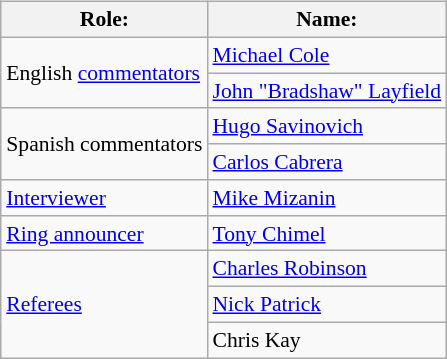<table class="wikitable" border="1" style="font-size:90%; margin:0.5em 0 0.5em 1em; float:right; clear:right;">
<tr>
<th>Role:</th>
<th>Name:</th>
</tr>
<tr>
<td rowspan="2">English <a href='#'>commentators</a></td>
<td><a href='#'>Michael Cole</a></td>
</tr>
<tr>
<td><a href='#'>John "Bradshaw" Layfield</a></td>
</tr>
<tr>
<td rowspan="2">Spanish commentators</td>
<td><a href='#'>Hugo Savinovich</a></td>
</tr>
<tr>
<td><a href='#'>Carlos Cabrera</a></td>
</tr>
<tr>
<td><a href='#'>Interviewer</a></td>
<td><a href='#'>Mike Mizanin</a></td>
</tr>
<tr>
<td><a href='#'>Ring announcer</a></td>
<td><a href='#'>Tony Chimel</a></td>
</tr>
<tr>
<td rowspan="3"><a href='#'>Referees</a></td>
<td><a href='#'>Charles Robinson</a></td>
</tr>
<tr>
<td><a href='#'>Nick Patrick</a></td>
</tr>
<tr>
<td>Chris Kay</td>
</tr>
</table>
